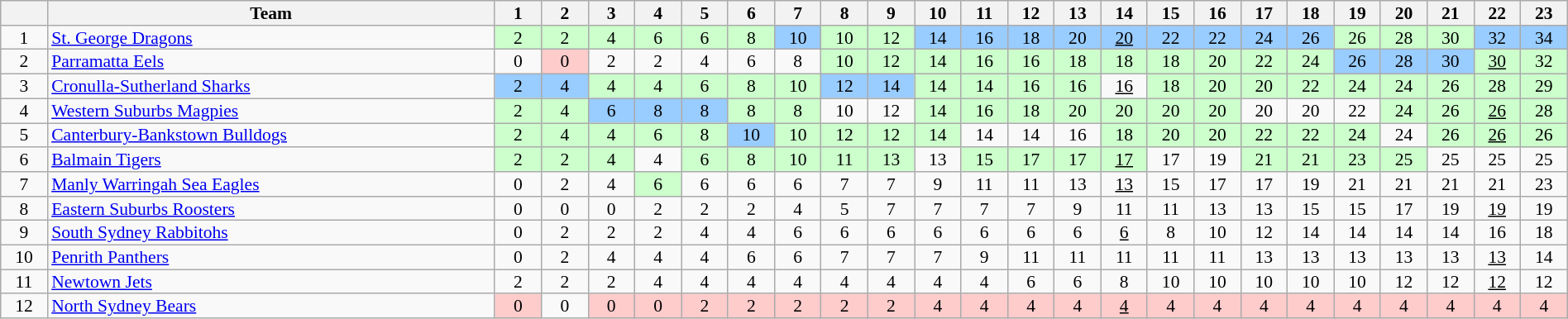<table class="wikitable" style="text-align:center; line-height: 90%; font-size:90%;" width=100%>
<tr>
<th width=20 abbr="Position"></th>
<th width=250>Team</th>
<th width=20 abbr="Round 1">1</th>
<th width=20 abbr="Round 2">2</th>
<th width=20 abbr="Round 3">3</th>
<th width=20 abbr="Round 4">4</th>
<th width=20 abbr="Round 5">5</th>
<th width=20 abbr="Round 6">6</th>
<th width=20 abbr="Round 7">7</th>
<th width=20 abbr="Round 8">8</th>
<th width=20 abbr="Round 9">9</th>
<th width=20 abbr="Round 10">10</th>
<th width=20 abbr="Round 11">11</th>
<th width=20 abbr="Round 12">12</th>
<th width=20 abbr="Round 13">13</th>
<th width=20 abbr="Round 14">14</th>
<th width=20 abbr="Round 15">15</th>
<th width=20 abbr="Round 16">16</th>
<th width=20 abbr="Round 17">17</th>
<th width=20 abbr="Round 18">18</th>
<th width=20 abbr="Round 19">19</th>
<th width=20 abbr="Round 20">20</th>
<th width=20 abbr="Round 21">21</th>
<th width=20 abbr="Round 22">22</th>
<th width=20 abbr="Round 23">23</th>
</tr>
<tr>
<td>1</td>
<td style="text-align:left;"> <a href='#'>St. George Dragons</a></td>
<td style="background: #ccffcc;">2</td>
<td style="background: #ccffcc;">2</td>
<td style="background: #ccffcc;">4</td>
<td style="background: #ccffcc;">6</td>
<td style="background: #ccffcc;">6</td>
<td style="background: #ccffcc;">8</td>
<td style="background: #99ccff;">10</td>
<td style="background: #ccffcc;">10</td>
<td style="background: #ccffcc;">12</td>
<td style="background: #99ccff;">14</td>
<td style="background: #99ccff;">16</td>
<td style="background: #99ccff;">18</td>
<td style="background: #99ccff;">20</td>
<td style="background: #99ccff;"><u>20</u></td>
<td style="background: #99ccff;">22</td>
<td style="background: #99ccff;">22</td>
<td style="background: #99ccff;">24</td>
<td style="background: #99ccff;">26</td>
<td style="background: #ccffcc;">26</td>
<td style="background: #ccffcc;">28</td>
<td style="background: #ccffcc;">30</td>
<td style="background: #99ccff;">32</td>
<td style="background: #99ccff;">34</td>
</tr>
<tr>
<td>2</td>
<td style="text-align:left;"> <a href='#'>Parramatta Eels</a></td>
<td>0</td>
<td style="background: #ffcccc;">0</td>
<td>2</td>
<td>2</td>
<td>4</td>
<td>6</td>
<td>8</td>
<td style="background: #ccffcc;">10</td>
<td style="background: #ccffcc;">12</td>
<td style="background: #ccffcc;">14</td>
<td style="background: #ccffcc;">16</td>
<td style="background: #ccffcc;">16</td>
<td style="background: #ccffcc;">18</td>
<td style="background: #ccffcc;">18</td>
<td style="background: #ccffcc;">18</td>
<td style="background: #ccffcc;">20</td>
<td style="background: #ccffcc;">22</td>
<td style="background: #ccffcc;">24</td>
<td style="background: #99ccff;">26</td>
<td style="background: #99ccff;">28</td>
<td style="background: #99ccff;">30</td>
<td style="background: #ccffcc;"><u>30</u></td>
<td style="background: #ccffcc;">32</td>
</tr>
<tr>
<td>3</td>
<td style="text-align:left;"> <a href='#'>Cronulla-Sutherland Sharks</a></td>
<td style="background: #99ccff;">2</td>
<td style="background: #99ccff;">4</td>
<td style="background: #ccffcc;">4</td>
<td style="background: #ccffcc;">4</td>
<td style="background: #ccffcc;">6</td>
<td style="background: #ccffcc;">8</td>
<td style="background: #ccffcc;">10</td>
<td style="background: #99ccff;">12</td>
<td style="background: #99ccff;">14</td>
<td style="background: #ccffcc;">14</td>
<td style="background: #ccffcc;">14</td>
<td style="background: #ccffcc;">16</td>
<td style="background: #ccffcc;">16</td>
<td><u>16</u></td>
<td style="background: #ccffcc;">18</td>
<td style="background: #ccffcc;">20</td>
<td style="background: #ccffcc;">20</td>
<td style="background: #ccffcc;">22</td>
<td style="background: #ccffcc;">24</td>
<td style="background: #ccffcc;">24</td>
<td style="background: #ccffcc;">26</td>
<td style="background: #ccffcc;">28</td>
<td style="background: #ccffcc;">29</td>
</tr>
<tr>
<td>4</td>
<td style="text-align:left;"> <a href='#'>Western Suburbs Magpies</a></td>
<td style="background: #ccffcc;">2</td>
<td style="background: #ccffcc;">4</td>
<td style="background: #99ccff;">6</td>
<td style="background: #99ccff;">8</td>
<td style="background: #99ccff;">8</td>
<td style="background: #ccffcc;">8</td>
<td style="background: #ccffcc;">8</td>
<td>10</td>
<td>12</td>
<td style="background: #ccffcc;">14</td>
<td style="background: #ccffcc;">16</td>
<td style="background: #ccffcc;">18</td>
<td style="background: #ccffcc;">20</td>
<td style="background: #ccffcc;">20</td>
<td style="background: #ccffcc;">20</td>
<td style="background: #ccffcc;">20</td>
<td>20</td>
<td>20</td>
<td>22</td>
<td style="background: #ccffcc;">24</td>
<td style="background: #ccffcc;">26</td>
<td style="background: #ccffcc;"><u>26</u></td>
<td style="background: #ccffcc;">28</td>
</tr>
<tr>
<td>5</td>
<td style="text-align:left;"> <a href='#'>Canterbury-Bankstown Bulldogs</a></td>
<td style="background: #ccffcc;">2</td>
<td style="background: #ccffcc;">4</td>
<td style="background: #ccffcc;">4</td>
<td style="background: #ccffcc;">6</td>
<td style="background: #ccffcc;">8</td>
<td style="background: #99ccff;">10</td>
<td style="background: #ccffcc;">10</td>
<td style="background: #ccffcc;">12</td>
<td style="background: #ccffcc;">12</td>
<td style="background: #ccffcc;">14</td>
<td>14</td>
<td>14</td>
<td>16</td>
<td style="background: #ccffcc;">18</td>
<td style="background: #ccffcc;">20</td>
<td style="background: #ccffcc;">20</td>
<td style="background: #ccffcc;">22</td>
<td style="background: #ccffcc;">22</td>
<td style="background: #ccffcc;">24</td>
<td>24</td>
<td style="background: #ccffcc;">26</td>
<td style="background: #ccffcc;"><u>26</u></td>
<td style="background: #ccffcc;">26</td>
</tr>
<tr>
<td>6</td>
<td style="text-align:left;"> <a href='#'>Balmain Tigers</a></td>
<td style="background: #ccffcc;">2</td>
<td style="background: #ccffcc;">2</td>
<td style="background: #ccffcc;">4</td>
<td>4</td>
<td style="background: #ccffcc;">6</td>
<td style="background: #ccffcc;">8</td>
<td style="background: #ccffcc;">10</td>
<td style="background: #ccffcc;">11</td>
<td style="background: #ccffcc;">13</td>
<td>13</td>
<td style="background: #ccffcc;">15</td>
<td style="background: #ccffcc;">17</td>
<td style="background: #ccffcc;">17</td>
<td style="background: #ccffcc;"><u>17</u></td>
<td>17</td>
<td>19</td>
<td style="background: #ccffcc;">21</td>
<td style="background: #ccffcc;">21</td>
<td style="background: #ccffcc;">23</td>
<td style="background: #ccffcc;">25</td>
<td>25</td>
<td>25</td>
<td>25</td>
</tr>
<tr>
<td>7</td>
<td style="text-align:left;"> <a href='#'>Manly Warringah Sea Eagles</a></td>
<td>0</td>
<td>2</td>
<td>4</td>
<td style="background: #ccffcc;">6</td>
<td>6</td>
<td>6</td>
<td>6</td>
<td>7</td>
<td>7</td>
<td>9</td>
<td>11</td>
<td>11</td>
<td>13</td>
<td><u>13</u></td>
<td>15</td>
<td>17</td>
<td>17</td>
<td>19</td>
<td>21</td>
<td>21</td>
<td>21</td>
<td>21</td>
<td>23</td>
</tr>
<tr>
<td>8</td>
<td style="text-align:left;"> <a href='#'>Eastern Suburbs Roosters</a></td>
<td>0</td>
<td>0</td>
<td>0</td>
<td>2</td>
<td>2</td>
<td>2</td>
<td>4</td>
<td>5</td>
<td>7</td>
<td>7</td>
<td>7</td>
<td>7</td>
<td>9</td>
<td>11</td>
<td>11</td>
<td>13</td>
<td>13</td>
<td>15</td>
<td>15</td>
<td>17</td>
<td>19</td>
<td><u>19</u></td>
<td>19</td>
</tr>
<tr>
<td>9</td>
<td style="text-align:left;"> <a href='#'>South Sydney Rabbitohs</a></td>
<td>0</td>
<td>2</td>
<td>2</td>
<td>2</td>
<td>4</td>
<td>4</td>
<td>6</td>
<td>6</td>
<td>6</td>
<td>6</td>
<td>6</td>
<td>6</td>
<td>6</td>
<td><u>6</u></td>
<td>8</td>
<td>10</td>
<td>12</td>
<td>14</td>
<td>14</td>
<td>14</td>
<td>14</td>
<td>16</td>
<td>18</td>
</tr>
<tr>
<td>10</td>
<td style="text-align:left;"> <a href='#'>Penrith Panthers</a></td>
<td>0</td>
<td>2</td>
<td>4</td>
<td>4</td>
<td>4</td>
<td>6</td>
<td>6</td>
<td>7</td>
<td>7</td>
<td>7</td>
<td>9</td>
<td>11</td>
<td>11</td>
<td>11</td>
<td>11</td>
<td>11</td>
<td>13</td>
<td>13</td>
<td>13</td>
<td>13</td>
<td>13</td>
<td><u>13</u></td>
<td>14</td>
</tr>
<tr>
<td>11</td>
<td style="text-align:left;"> <a href='#'>Newtown Jets</a></td>
<td>2</td>
<td>2</td>
<td>2</td>
<td>4</td>
<td>4</td>
<td>4</td>
<td>4</td>
<td>4</td>
<td>4</td>
<td>4</td>
<td>4</td>
<td>6</td>
<td>6</td>
<td>8</td>
<td>10</td>
<td>10</td>
<td>10</td>
<td>10</td>
<td>10</td>
<td>12</td>
<td>12</td>
<td><u>12</u></td>
<td>12</td>
</tr>
<tr>
<td>12</td>
<td style="text-align:left;"> <a href='#'>North Sydney Bears</a></td>
<td style="background: #ffcccc;">0</td>
<td>0</td>
<td style="background: #ffcccc;">0</td>
<td style="background: #ffcccc;">0</td>
<td style="background: #ffcccc;">2</td>
<td style="background: #ffcccc;">2</td>
<td style="background: #ffcccc;">2</td>
<td style="background: #ffcccc;">2</td>
<td style="background: #ffcccc;">2</td>
<td style="background: #ffcccc;">4</td>
<td style="background: #ffcccc;">4</td>
<td style="background: #ffcccc;">4</td>
<td style="background: #ffcccc;">4</td>
<td style="background: #ffcccc;"><u>4</u></td>
<td style="background: #ffcccc;">4</td>
<td style="background: #ffcccc;">4</td>
<td style="background: #ffcccc;">4</td>
<td style="background: #ffcccc;">4</td>
<td style="background: #ffcccc;">4</td>
<td style="background: #ffcccc;">4</td>
<td style="background: #ffcccc;">4</td>
<td style="background: #ffcccc;">4</td>
<td style="background: #ffcccc;">4</td>
</tr>
</table>
